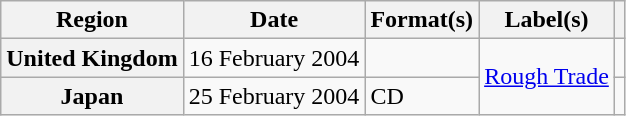<table class="wikitable plainrowheaders">
<tr>
<th scope="col">Region</th>
<th scope="col">Date</th>
<th scope="col">Format(s)</th>
<th scope="col">Label(s)</th>
<th scope="col"></th>
</tr>
<tr>
<th scope="row">United Kingdom</th>
<td>16 February 2004</td>
<td></td>
<td rowspan="2"><a href='#'>Rough Trade</a></td>
<td></td>
</tr>
<tr>
<th scope="row">Japan</th>
<td>25 February 2004</td>
<td>CD</td>
<td></td>
</tr>
</table>
